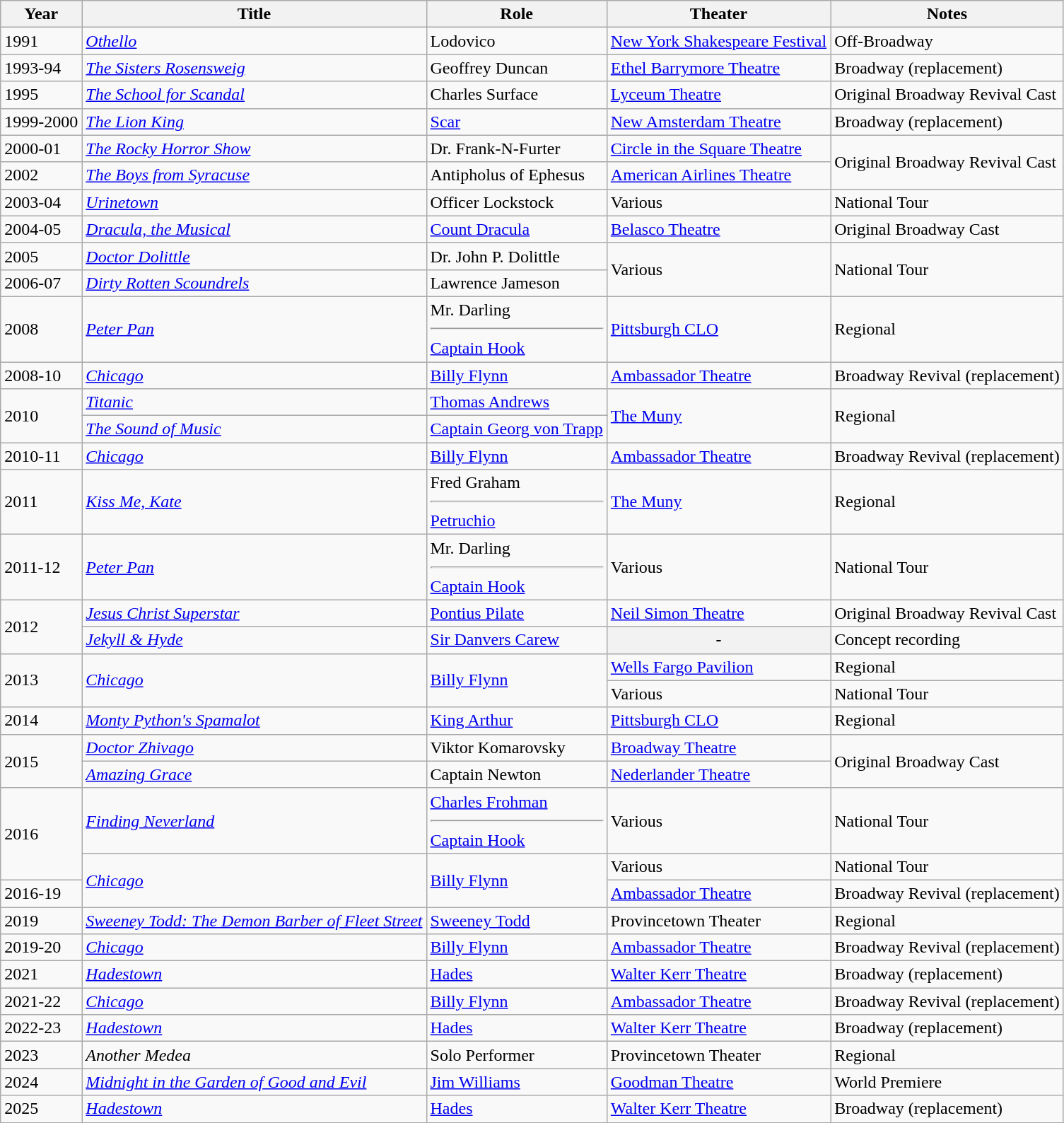<table class="wikitable">
<tr>
<th>Year</th>
<th>Title</th>
<th>Role</th>
<th>Theater</th>
<th>Notes</th>
</tr>
<tr>
<td>1991</td>
<td><em><a href='#'>Othello</a></em></td>
<td>Lodovico</td>
<td><a href='#'>New York Shakespeare Festival</a></td>
<td>Off-Broadway</td>
</tr>
<tr>
<td>1993-94</td>
<td><em><a href='#'>The Sisters Rosensweig</a></em></td>
<td>Geoffrey Duncan</td>
<td><a href='#'>Ethel Barrymore Theatre</a></td>
<td>Broadway (replacement)</td>
</tr>
<tr>
<td>1995</td>
<td><em><a href='#'>The School for Scandal</a></em></td>
<td>Charles Surface</td>
<td><a href='#'>Lyceum Theatre</a></td>
<td>Original Broadway Revival Cast</td>
</tr>
<tr>
<td>1999-2000</td>
<td><a href='#'><em>The Lion King</em></a></td>
<td><a href='#'>Scar</a></td>
<td><a href='#'>New Amsterdam Theatre</a></td>
<td>Broadway (replacement)</td>
</tr>
<tr>
<td>2000-01</td>
<td><em><a href='#'>The Rocky Horror Show</a></em></td>
<td>Dr. Frank-N-Furter</td>
<td><a href='#'>Circle in the Square Theatre</a></td>
<td rowspan=2>Original Broadway Revival Cast</td>
</tr>
<tr>
<td>2002</td>
<td><em><a href='#'>The Boys from Syracuse</a></em></td>
<td>Antipholus of Ephesus</td>
<td><a href='#'>American Airlines Theatre</a></td>
</tr>
<tr>
<td>2003-04</td>
<td><em><a href='#'>Urinetown</a></em></td>
<td>Officer Lockstock</td>
<td>Various</td>
<td>National Tour</td>
</tr>
<tr>
<td>2004-05</td>
<td><em><a href='#'>Dracula, the Musical</a></em></td>
<td><a href='#'>Count Dracula</a></td>
<td><a href='#'>Belasco Theatre</a></td>
<td>Original Broadway Cast</td>
</tr>
<tr>
<td>2005</td>
<td><em><a href='#'>Doctor Dolittle</a></em></td>
<td>Dr. John P. Dolittle</td>
<td rowspan="2">Various</td>
<td rowspan="2">National Tour</td>
</tr>
<tr>
<td>2006-07</td>
<td><em><a href='#'>Dirty Rotten Scoundrels</a></em></td>
<td>Lawrence Jameson</td>
</tr>
<tr>
<td>2008</td>
<td><em><a href='#'>Peter Pan</a></em></td>
<td>Mr. Darling<hr><a href='#'>Captain Hook</a></td>
<td><a href='#'>Pittsburgh CLO</a></td>
<td>Regional</td>
</tr>
<tr>
<td>2008-10</td>
<td><em><a href='#'>Chicago</a></em></td>
<td><a href='#'>Billy Flynn</a></td>
<td><a href='#'>Ambassador Theatre</a></td>
<td>Broadway Revival (replacement)</td>
</tr>
<tr>
<td rowspan="2">2010</td>
<td><em><a href='#'>Titanic</a></em></td>
<td><a href='#'>Thomas Andrews</a></td>
<td rowspan="2"><a href='#'>The Muny</a></td>
<td rowspan="2">Regional</td>
</tr>
<tr>
<td><em><a href='#'>The Sound of Music</a></em></td>
<td><a href='#'>Captain Georg von Trapp</a></td>
</tr>
<tr>
<td>2010-11</td>
<td><em><a href='#'>Chicago</a></em></td>
<td><a href='#'>Billy Flynn</a></td>
<td><a href='#'>Ambassador Theatre</a></td>
<td>Broadway Revival (replacement)</td>
</tr>
<tr>
<td>2011</td>
<td><em><a href='#'>Kiss Me, Kate</a></em></td>
<td>Fred Graham<hr><a href='#'>Petruchio</a></td>
<td><a href='#'>The Muny</a></td>
<td>Regional</td>
</tr>
<tr>
<td>2011-12</td>
<td><em><a href='#'>Peter Pan</a></em></td>
<td>Mr. Darling<hr><a href='#'>Captain Hook</a></td>
<td>Various</td>
<td>National Tour</td>
</tr>
<tr>
<td rowspan=2>2012</td>
<td><em><a href='#'>Jesus Christ Superstar</a></em></td>
<td><a href='#'>Pontius Pilate</a></td>
<td><a href='#'>Neil Simon Theatre</a></td>
<td>Original Broadway Revival Cast</td>
</tr>
<tr>
<td><em><a href='#'>Jekyll & Hyde</a></em></td>
<td><a href='#'>Sir Danvers Carew</a></td>
<th>-</th>
<td>Concept recording</td>
</tr>
<tr>
<td rowspan="2">2013</td>
<td rowspan="2"><em><a href='#'>Chicago</a></em></td>
<td rowspan="2"><a href='#'>Billy Flynn</a></td>
<td><a href='#'>Wells Fargo Pavilion</a></td>
<td>Regional</td>
</tr>
<tr>
<td>Various</td>
<td>National Tour</td>
</tr>
<tr>
<td>2014</td>
<td><em><a href='#'>Monty Python's Spamalot</a></em></td>
<td><a href='#'>King Arthur</a></td>
<td><a href='#'>Pittsburgh CLO</a></td>
<td>Regional</td>
</tr>
<tr>
<td rowspan="2">2015</td>
<td><em><a href='#'>Doctor Zhivago</a></em></td>
<td>Viktor Komarovsky</td>
<td><a href='#'>Broadway Theatre</a></td>
<td rowspan="2">Original Broadway Cast</td>
</tr>
<tr>
<td><em><a href='#'>Amazing Grace</a></em></td>
<td>Captain Newton</td>
<td><a href='#'>Nederlander Theatre</a></td>
</tr>
<tr>
<td rowspan=2>2016</td>
<td><em><a href='#'>Finding Neverland</a></em></td>
<td><a href='#'>Charles Frohman</a><hr><a href='#'>Captain Hook</a></td>
<td>Various</td>
<td>National Tour</td>
</tr>
<tr>
<td rowspan=2><em><a href='#'>Chicago</a></em></td>
<td rowspan=2><a href='#'>Billy Flynn</a></td>
<td>Various</td>
<td>National Tour</td>
</tr>
<tr>
<td>2016-19</td>
<td><a href='#'>Ambassador Theatre</a></td>
<td>Broadway Revival (replacement)</td>
</tr>
<tr>
<td>2019</td>
<td><em><a href='#'>Sweeney Todd: The Demon Barber of Fleet Street</a></em></td>
<td><a href='#'>Sweeney Todd</a></td>
<td>Provincetown Theater</td>
<td>Regional</td>
</tr>
<tr>
<td>2019-20</td>
<td><em><a href='#'>Chicago</a></em></td>
<td><a href='#'>Billy Flynn</a></td>
<td><a href='#'>Ambassador Theatre</a></td>
<td>Broadway Revival (replacement)</td>
</tr>
<tr>
<td>2021</td>
<td><em><a href='#'>Hadestown</a></em></td>
<td><a href='#'>Hades</a></td>
<td><a href='#'>Walter Kerr Theatre</a></td>
<td>Broadway (replacement)</td>
</tr>
<tr>
<td>2021-22</td>
<td><em><a href='#'>Chicago</a></em></td>
<td><a href='#'>Billy Flynn</a></td>
<td><a href='#'>Ambassador Theatre</a></td>
<td>Broadway Revival (replacement)</td>
</tr>
<tr>
<td>2022-23</td>
<td><em><a href='#'>Hadestown</a></em></td>
<td><a href='#'>Hades</a></td>
<td><a href='#'>Walter Kerr Theatre</a></td>
<td>Broadway (replacement)</td>
</tr>
<tr>
<td>2023</td>
<td><em>Another Medea</em></td>
<td>Solo Performer</td>
<td>Provincetown Theater</td>
<td>Regional</td>
</tr>
<tr>
<td>2024</td>
<td><em><a href='#'>Midnight in the Garden of Good and Evil</a></em></td>
<td><a href='#'>Jim Williams</a></td>
<td><a href='#'>Goodman Theatre</a></td>
<td>World Premiere</td>
</tr>
<tr>
<td>2025</td>
<td><em><a href='#'>Hadestown</a></em></td>
<td><a href='#'>Hades</a></td>
<td><a href='#'>Walter Kerr Theatre</a></td>
<td>Broadway (replacement)</td>
</tr>
<tr>
</tr>
</table>
